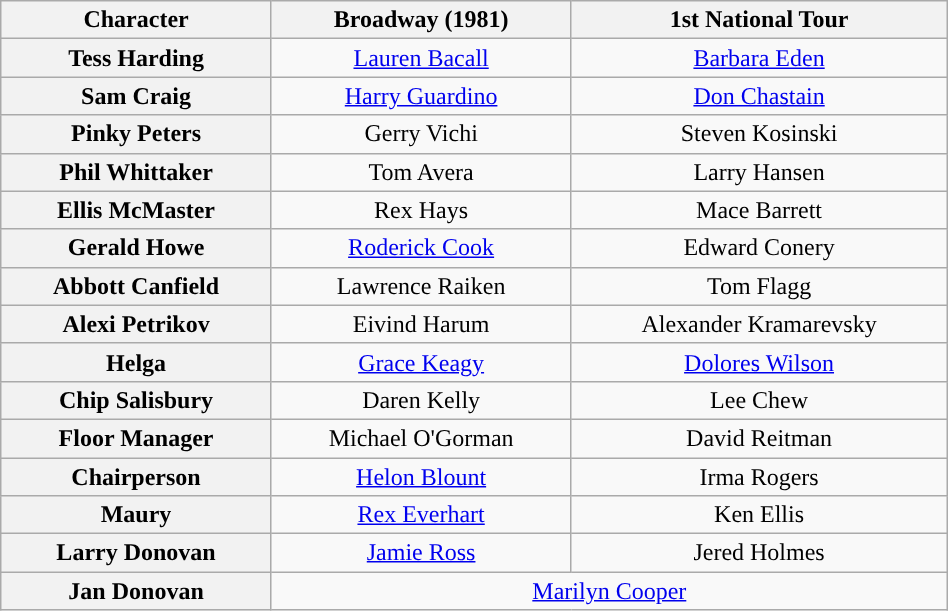<table class="wikitable" style="width:50%; text-align:center">
<tr>
<th scope="col">Character</th>
<th>Broadway (1981)</th>
<th>1st National Tour</th>
</tr>
<tr>
<th>Tess Harding</th>
<td colspan="1"><a href='#'>Lauren Bacall</a></td>
<td colspan="1"><a href='#'>Barbara Eden</a></td>
</tr>
<tr>
<th>Sam Craig</th>
<td colspan="1”"><a href='#'>Harry Guardino</a></td>
<td colspan="1”"><a href='#'>Don Chastain</a></td>
</tr>
<tr>
<th>Pinky Peters</th>
<td colspan="1”">Gerry Vichi</td>
<td colspan="1”">Steven Kosinski</td>
</tr>
<tr>
<th>Phil Whittaker</th>
<td colspan="1">Tom Avera</td>
<td colspan="1">Larry Hansen</td>
</tr>
<tr>
<th>Ellis McMaster</th>
<td colspan="1">Rex Hays</td>
<td colspan="1">Mace Barrett</td>
</tr>
<tr>
<th>Gerald Howe</th>
<td colspan="1"><a href='#'>Roderick Cook</a></td>
<td colspan="1">Edward Conery</td>
</tr>
<tr>
<th>Abbott Canfield</th>
<td colspan="1">Lawrence Raiken</td>
<td colspan="1">Tom Flagg</td>
</tr>
<tr>
<th>Alexi Petrikov</th>
<td colspan="1">Eivind Harum</td>
<td colspan="1">Alexander Kramarevsky</td>
</tr>
<tr>
<th>Helga</th>
<td colspan="1"><a href='#'>Grace Keagy</a></td>
<td colspan="1"><a href='#'>Dolores Wilson</a></td>
</tr>
<tr>
<th>Chip Salisbury</th>
<td colspan="1">Daren Kelly</td>
<td colspan="1">Lee Chew</td>
</tr>
<tr>
<th>Floor Manager</th>
<td colspan="1">Michael O'Gorman</td>
<td colspan="1">David Reitman</td>
</tr>
<tr>
<th>Chairperson</th>
<td colspan="1"><a href='#'>Helon Blount</a></td>
<td colspan="1">Irma Rogers</td>
</tr>
<tr>
<th>Maury</th>
<td colspan="1"><a href='#'>Rex Everhart</a></td>
<td colspan="1">Ken Ellis</td>
</tr>
<tr>
<th>Larry Donovan</th>
<td colspan="1"><a href='#'>Jamie Ross</a></td>
<td colspan="1">Jered Holmes</td>
</tr>
<tr>
<th>Jan Donovan</th>
<td colspan="2"><a href='#'>Marilyn Cooper</a></td>
</tr>
</table>
